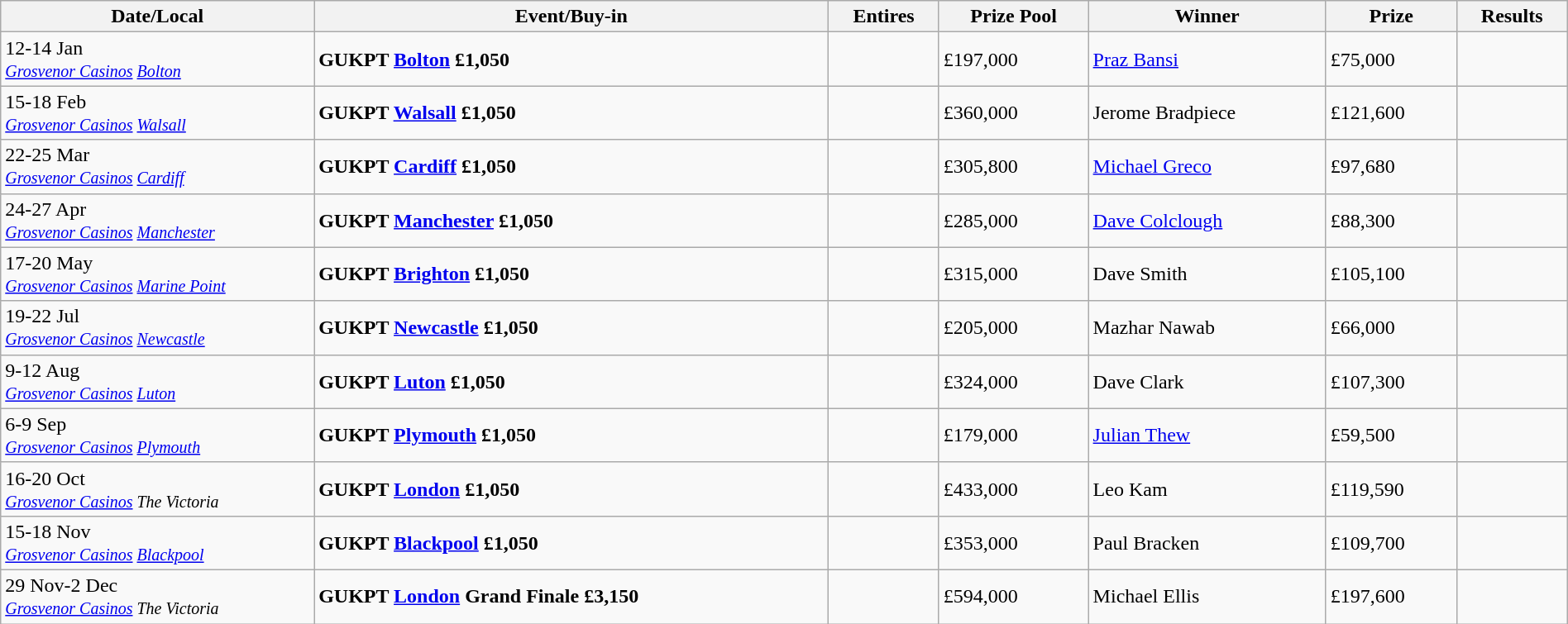<table class="wikitable" width="100%">
<tr>
<th width="20%">Date/Local</th>
<th !width="15%">Event/Buy-in</th>
<th !width="10%">Entires</th>
<th !width="10%">Prize Pool</th>
<th !width="25%">Winner</th>
<th !width="10%">Prize</th>
<th !width="10%">Results</th>
</tr>
<tr>
<td>12-14 Jan<br><small><em><a href='#'>Grosvenor Casinos</a> <a href='#'>Bolton</a></em></small></td>
<td> <strong>GUKPT <a href='#'>Bolton</a> £1,050</strong></td>
<td></td>
<td>£197,000</td>
<td> <a href='#'>Praz Bansi</a></td>
<td>£75,000</td>
<td></td>
</tr>
<tr>
<td>15-18 Feb<br><small><em><a href='#'>Grosvenor Casinos</a> <a href='#'>Walsall</a></em></small></td>
<td> <strong>GUKPT <a href='#'>Walsall</a> £1,050</strong></td>
<td></td>
<td>£360,000</td>
<td> Jerome Bradpiece</td>
<td>£121,600</td>
<td></td>
</tr>
<tr>
<td>22-25 Mar<br><small><em><a href='#'>Grosvenor Casinos</a> <a href='#'>Cardiff</a></em></small></td>
<td> <strong>GUKPT <a href='#'>Cardiff</a> £1,050</strong></td>
<td></td>
<td>£305,800</td>
<td> <a href='#'>Michael Greco</a></td>
<td>£97,680</td>
<td></td>
</tr>
<tr>
<td>24-27 Apr<br><small><em><a href='#'>Grosvenor Casinos</a> <a href='#'>Manchester</a></em></small></td>
<td> <strong>GUKPT <a href='#'>Manchester</a> £1,050</strong></td>
<td></td>
<td>£285,000</td>
<td> <a href='#'>Dave Colclough</a></td>
<td>£88,300</td>
<td></td>
</tr>
<tr>
<td>17-20 May<br><small><em><a href='#'>Grosvenor Casinos</a> <a href='#'>Marine Point</a></em></small></td>
<td> <strong>GUKPT <a href='#'>Brighton</a> £1,050</strong></td>
<td></td>
<td>£315,000</td>
<td> Dave Smith</td>
<td>£105,100</td>
<td></td>
</tr>
<tr>
<td>19-22 Jul<br><small><em><a href='#'>Grosvenor Casinos</a> <a href='#'>Newcastle</a></em></small></td>
<td> <strong>GUKPT <a href='#'>Newcastle</a> £1,050</strong></td>
<td></td>
<td>£205,000</td>
<td> Mazhar Nawab</td>
<td>£66,000</td>
<td></td>
</tr>
<tr>
<td>9-12 Aug<br><small><em><a href='#'>Grosvenor Casinos</a> <a href='#'>Luton</a></em></small></td>
<td> <strong>GUKPT <a href='#'>Luton</a> £1,050</strong></td>
<td></td>
<td>£324,000</td>
<td> Dave Clark</td>
<td>£107,300</td>
<td></td>
</tr>
<tr>
<td>6-9 Sep<br><small><em><a href='#'>Grosvenor Casinos</a> <a href='#'>Plymouth</a></em></small></td>
<td> <strong>GUKPT <a href='#'>Plymouth</a> £1,050</strong></td>
<td></td>
<td>£179,000</td>
<td> <a href='#'>Julian Thew</a></td>
<td>£59,500</td>
<td></td>
</tr>
<tr>
<td>16-20 Oct<br><small><em><a href='#'>Grosvenor Casinos</a> The Victoria</em></small></td>
<td> <strong>GUKPT <a href='#'>London</a> £1,050</strong></td>
<td></td>
<td>£433,000</td>
<td> Leo Kam</td>
<td>£119,590</td>
<td></td>
</tr>
<tr>
<td>15-18 Nov<br><small><em><a href='#'>Grosvenor Casinos</a> <a href='#'>Blackpool</a></em></small></td>
<td> <strong>GUKPT <a href='#'>Blackpool</a> £1,050</strong></td>
<td></td>
<td>£353,000</td>
<td> Paul Bracken</td>
<td>£109,700</td>
<td></td>
</tr>
<tr>
<td>29 Nov-2 Dec<br><small><em><a href='#'>Grosvenor Casinos</a> The Victoria</em></small></td>
<td> <strong>GUKPT <a href='#'>London</a> Grand Finale £3,150</strong></td>
<td></td>
<td>£594,000</td>
<td> Michael Ellis</td>
<td>£197,600</td>
<td></td>
</tr>
</table>
